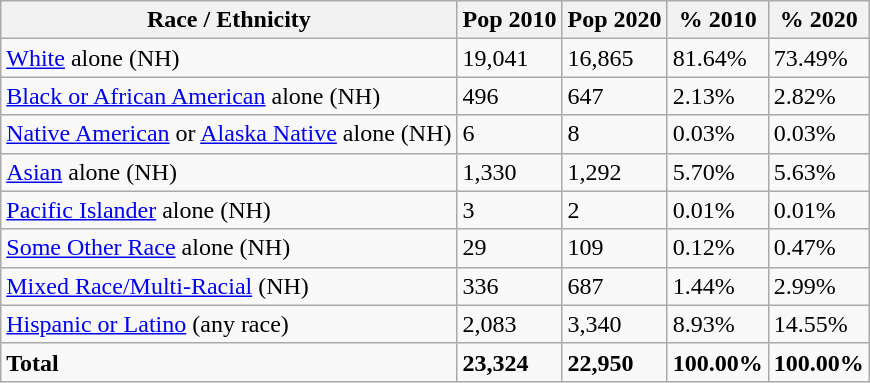<table class="wikitable">
<tr>
<th>Race / Ethnicity</th>
<th>Pop 2010</th>
<th>Pop 2020</th>
<th>% 2010</th>
<th>% 2020</th>
</tr>
<tr>
<td><a href='#'>White</a> alone (NH)</td>
<td>19,041</td>
<td>16,865</td>
<td>81.64%</td>
<td>73.49%</td>
</tr>
<tr>
<td><a href='#'>Black or African American</a> alone (NH)</td>
<td>496</td>
<td>647</td>
<td>2.13%</td>
<td>2.82%</td>
</tr>
<tr>
<td><a href='#'>Native American</a> or <a href='#'>Alaska Native</a> alone (NH)</td>
<td>6</td>
<td>8</td>
<td>0.03%</td>
<td>0.03%</td>
</tr>
<tr>
<td><a href='#'>Asian</a> alone (NH)</td>
<td>1,330</td>
<td>1,292</td>
<td>5.70%</td>
<td>5.63%</td>
</tr>
<tr>
<td><a href='#'>Pacific Islander</a> alone (NH)</td>
<td>3</td>
<td>2</td>
<td>0.01%</td>
<td>0.01%</td>
</tr>
<tr>
<td><a href='#'>Some Other Race</a> alone (NH)</td>
<td>29</td>
<td>109</td>
<td>0.12%</td>
<td>0.47%</td>
</tr>
<tr>
<td><a href='#'>Mixed Race/Multi-Racial</a> (NH)</td>
<td>336</td>
<td>687</td>
<td>1.44%</td>
<td>2.99%</td>
</tr>
<tr>
<td><a href='#'>Hispanic or Latino</a> (any race)</td>
<td>2,083</td>
<td>3,340</td>
<td>8.93%</td>
<td>14.55%</td>
</tr>
<tr>
<td><strong>Total</strong></td>
<td><strong>23,324</strong></td>
<td><strong>22,950</strong></td>
<td><strong>100.00%</strong></td>
<td><strong>100.00%</strong></td>
</tr>
</table>
